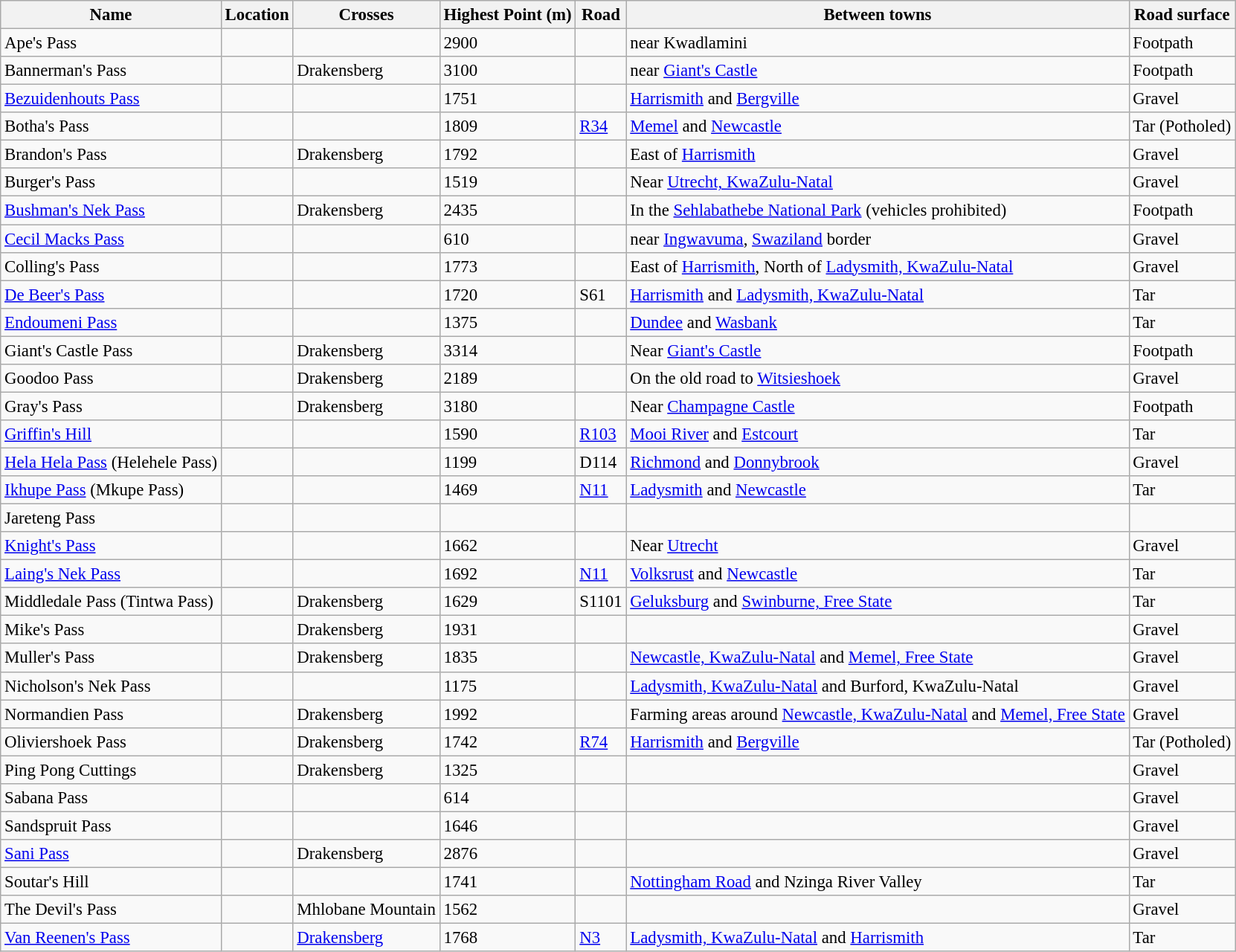<table class="wikitable sortable" style="font-size: 95%;">
<tr>
<th>Name</th>
<th>Location</th>
<th>Crosses</th>
<th>Highest Point (m)</th>
<th>Road</th>
<th>Between towns</th>
<th>Road surface</th>
</tr>
<tr>
<td>Ape's Pass</td>
<td></td>
<td></td>
<td>2900</td>
<td></td>
<td>near Kwadlamini</td>
<td>Footpath</td>
</tr>
<tr>
<td>Bannerman's Pass</td>
<td></td>
<td>Drakensberg</td>
<td>3100</td>
<td></td>
<td>near <a href='#'>Giant's Castle</a></td>
<td>Footpath</td>
</tr>
<tr>
<td><a href='#'>Bezuidenhouts Pass</a></td>
<td></td>
<td></td>
<td>1751</td>
<td></td>
<td><a href='#'>Harrismith</a> and <a href='#'>Bergville</a></td>
<td>Gravel</td>
</tr>
<tr>
<td>Botha's Pass</td>
<td></td>
<td></td>
<td>1809</td>
<td><a href='#'>R34</a></td>
<td><a href='#'>Memel</a> and <a href='#'>Newcastle</a></td>
<td>Tar (Potholed)</td>
</tr>
<tr>
<td>Brandon's Pass</td>
<td></td>
<td>Drakensberg</td>
<td>1792</td>
<td></td>
<td>East of <a href='#'>Harrismith</a></td>
<td>Gravel</td>
</tr>
<tr>
<td>Burger's Pass</td>
<td></td>
<td></td>
<td>1519</td>
<td></td>
<td>Near <a href='#'>Utrecht, KwaZulu-Natal</a></td>
<td>Gravel</td>
</tr>
<tr>
<td><a href='#'>Bushman's Nek Pass</a></td>
<td></td>
<td>Drakensberg</td>
<td>2435</td>
<td></td>
<td>In the <a href='#'>Sehlabathebe National Park</a> (vehicles prohibited)</td>
<td>Footpath</td>
</tr>
<tr>
<td><a href='#'>Cecil Macks Pass</a></td>
<td></td>
<td></td>
<td>610</td>
<td></td>
<td>near <a href='#'>Ingwavuma</a>, <a href='#'>Swaziland</a> border</td>
<td>Gravel</td>
</tr>
<tr>
<td>Colling's Pass</td>
<td></td>
<td></td>
<td>1773</td>
<td></td>
<td>East of <a href='#'>Harrismith</a>, North of <a href='#'>Ladysmith, KwaZulu-Natal</a></td>
<td>Gravel</td>
</tr>
<tr>
<td><a href='#'>De Beer's Pass</a></td>
<td></td>
<td></td>
<td>1720</td>
<td>S61</td>
<td><a href='#'>Harrismith</a> and <a href='#'>Ladysmith, KwaZulu-Natal</a></td>
<td>Tar</td>
</tr>
<tr>
<td><a href='#'>Endoumeni Pass</a></td>
<td></td>
<td></td>
<td>1375</td>
<td></td>
<td><a href='#'>Dundee</a> and <a href='#'>Wasbank</a></td>
<td>Tar</td>
</tr>
<tr>
<td>Giant's Castle Pass</td>
<td></td>
<td>Drakensberg</td>
<td>3314</td>
<td></td>
<td>Near <a href='#'>Giant's Castle</a></td>
<td>Footpath</td>
</tr>
<tr>
<td>Goodoo Pass</td>
<td></td>
<td>Drakensberg</td>
<td>2189</td>
<td></td>
<td>On the old road to <a href='#'>Witsieshoek</a></td>
<td>Gravel</td>
</tr>
<tr>
<td>Gray's Pass</td>
<td></td>
<td>Drakensberg</td>
<td>3180</td>
<td></td>
<td>Near <a href='#'>Champagne Castle</a></td>
<td>Footpath</td>
</tr>
<tr>
<td><a href='#'>Griffin's Hill</a></td>
<td></td>
<td></td>
<td>1590</td>
<td><a href='#'>R103</a></td>
<td><a href='#'>Mooi River</a> and <a href='#'>Estcourt</a></td>
<td>Tar</td>
</tr>
<tr>
<td><a href='#'>Hela Hela Pass</a> (Helehele Pass)</td>
<td></td>
<td></td>
<td>1199</td>
<td>D114</td>
<td><a href='#'>Richmond</a> and <a href='#'>Donnybrook</a></td>
<td>Gravel</td>
</tr>
<tr>
<td><a href='#'>Ikhupe Pass</a> (Mkupe Pass)</td>
<td></td>
<td></td>
<td>1469</td>
<td><a href='#'>N11</a></td>
<td><a href='#'>Ladysmith</a> and <a href='#'>Newcastle</a></td>
<td>Tar</td>
</tr>
<tr>
<td>Jareteng Pass</td>
<td></td>
<td></td>
<td></td>
<td></td>
<td></td>
<td></td>
</tr>
<tr>
<td><a href='#'>Knight's Pass</a></td>
<td></td>
<td></td>
<td>1662</td>
<td></td>
<td>Near <a href='#'>Utrecht</a></td>
<td>Gravel</td>
</tr>
<tr>
<td><a href='#'>Laing's Nek Pass</a></td>
<td></td>
<td></td>
<td>1692</td>
<td><a href='#'>N11</a></td>
<td><a href='#'>Volksrust</a> and <a href='#'>Newcastle</a></td>
<td>Tar</td>
</tr>
<tr>
<td>Middledale Pass (Tintwa Pass)</td>
<td></td>
<td>Drakensberg</td>
<td>1629</td>
<td>S1101</td>
<td><a href='#'>Geluksburg</a> and <a href='#'>Swinburne, Free State</a></td>
<td>Tar</td>
</tr>
<tr>
<td>Mike's Pass</td>
<td></td>
<td>Drakensberg</td>
<td>1931</td>
<td></td>
<td></td>
<td>Gravel</td>
</tr>
<tr>
<td>Muller's Pass</td>
<td></td>
<td>Drakensberg</td>
<td>1835</td>
<td></td>
<td><a href='#'>Newcastle, KwaZulu-Natal</a> and <a href='#'>Memel, Free State</a></td>
<td>Gravel</td>
</tr>
<tr>
<td>Nicholson's Nek Pass</td>
<td></td>
<td></td>
<td>1175</td>
<td></td>
<td><a href='#'>Ladysmith, KwaZulu-Natal</a> and Burford, KwaZulu-Natal</td>
<td>Gravel</td>
</tr>
<tr>
<td>Normandien Pass</td>
<td></td>
<td>Drakensberg</td>
<td>1992</td>
<td></td>
<td>Farming areas around <a href='#'>Newcastle, KwaZulu-Natal</a> and <a href='#'>Memel, Free State</a></td>
<td>Gravel</td>
</tr>
<tr>
<td>Oliviershoek Pass</td>
<td></td>
<td>Drakensberg</td>
<td>1742</td>
<td><a href='#'>R74</a></td>
<td><a href='#'>Harrismith</a> and <a href='#'>Bergville</a></td>
<td>Tar (Potholed)</td>
</tr>
<tr>
<td>Ping Pong Cuttings</td>
<td></td>
<td>Drakensberg</td>
<td>1325</td>
<td></td>
<td></td>
<td>Gravel</td>
</tr>
<tr>
<td>Sabana Pass</td>
<td></td>
<td></td>
<td>614</td>
<td></td>
<td></td>
<td>Gravel</td>
</tr>
<tr>
<td>Sandspruit Pass</td>
<td></td>
<td></td>
<td>1646</td>
<td></td>
<td></td>
<td>Gravel</td>
</tr>
<tr>
<td><a href='#'>Sani Pass</a></td>
<td></td>
<td>Drakensberg</td>
<td>2876</td>
<td></td>
<td></td>
<td>Gravel</td>
</tr>
<tr>
<td>Soutar's Hill</td>
<td></td>
<td></td>
<td>1741</td>
<td></td>
<td><a href='#'>Nottingham Road</a> and Nzinga River Valley</td>
<td>Tar</td>
</tr>
<tr>
<td>The Devil's Pass</td>
<td></td>
<td>Mhlobane Mountain</td>
<td>1562</td>
<td></td>
<td></td>
<td>Gravel</td>
</tr>
<tr>
<td><a href='#'>Van Reenen's Pass</a></td>
<td></td>
<td><a href='#'>Drakensberg</a></td>
<td>1768</td>
<td><a href='#'>N3</a></td>
<td><a href='#'>Ladysmith, KwaZulu-Natal</a> and <a href='#'>Harrismith</a></td>
<td>Tar</td>
</tr>
</table>
